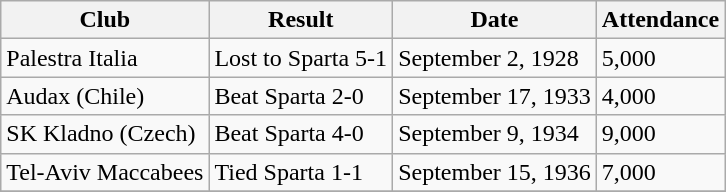<table class="wikitable">
<tr>
<th>Club</th>
<th>Result</th>
<th>Date</th>
<th>Attendance</th>
</tr>
<tr>
<td>Palestra Italia</td>
<td>Lost to Sparta 5-1</td>
<td>September 2, 1928</td>
<td>5,000</td>
</tr>
<tr>
<td>Audax (Chile)</td>
<td>Beat Sparta 2-0</td>
<td>September 17, 1933</td>
<td>4,000</td>
</tr>
<tr>
<td>SK Kladno (Czech)</td>
<td>Beat Sparta 4-0</td>
<td>September 9, 1934</td>
<td>9,000</td>
</tr>
<tr>
<td>Tel-Aviv Maccabees</td>
<td>Tied Sparta 1-1</td>
<td>September 15, 1936</td>
<td>7,000</td>
</tr>
<tr>
</tr>
</table>
